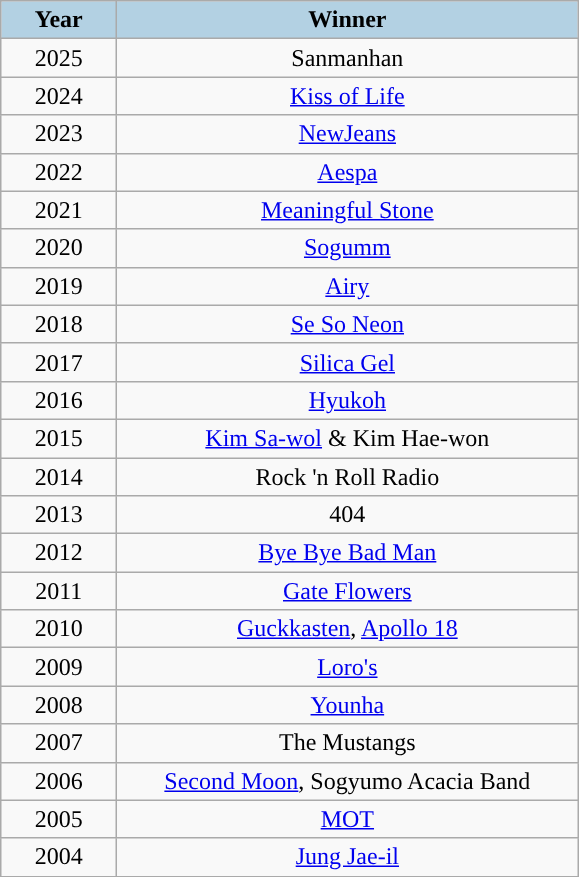<table class="wikitable" style="text-align: center">
<tr>
<th width="70" style="background:#b3d1e3;">Year</th>
<th width="300" style="background:#b3d1e3;">Winner</th>
</tr>
<tr>
<td>2025</td>
<td>Sanmanhan</td>
</tr>
<tr>
<td>2024</td>
<td><a href='#'>Kiss of Life</a></td>
</tr>
<tr>
<td>2023</td>
<td><a href='#'>NewJeans</a></td>
</tr>
<tr>
<td>2022</td>
<td><a href='#'>Aespa</a></td>
</tr>
<tr>
<td>2021</td>
<td><a href='#'>Meaningful Stone</a></td>
</tr>
<tr>
<td>2020</td>
<td><a href='#'>Sogumm</a></td>
</tr>
<tr>
<td>2019</td>
<td><a href='#'>Airy</a></td>
</tr>
<tr>
<td>2018</td>
<td><a href='#'>Se So Neon</a></td>
</tr>
<tr>
<td>2017</td>
<td><a href='#'>Silica Gel</a></td>
</tr>
<tr>
<td>2016</td>
<td><a href='#'>Hyukoh</a></td>
</tr>
<tr>
<td>2015</td>
<td><a href='#'>Kim Sa-wol</a> & Kim Hae-won</td>
</tr>
<tr>
<td>2014</td>
<td>Rock 'n Roll Radio</td>
</tr>
<tr>
<td>2013</td>
<td>404</td>
</tr>
<tr>
<td>2012</td>
<td align=center><a href='#'>Bye Bye Bad Man</a></td>
</tr>
<tr>
<td>2011</td>
<td align=center><a href='#'>Gate Flowers</a></td>
</tr>
<tr>
<td>2010</td>
<td align=center><a href='#'>Guckkasten</a>, <a href='#'>Apollo 18</a></td>
</tr>
<tr>
<td>2009</td>
<td align=center><a href='#'>Loro's</a></td>
</tr>
<tr>
<td>2008</td>
<td align=center><a href='#'>Younha</a></td>
</tr>
<tr>
<td>2007</td>
<td align=center>The Mustangs</td>
</tr>
<tr>
<td>2006</td>
<td align=center><a href='#'>Second Moon</a>, Sogyumo Acacia Band</td>
</tr>
<tr>
<td>2005</td>
<td align=center><a href='#'>MOT</a></td>
</tr>
<tr>
<td>2004</td>
<td align=center><a href='#'>Jung Jae-il</a></td>
</tr>
</table>
